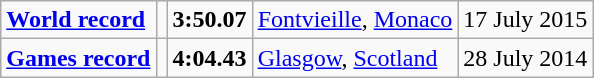<table class="wikitable">
<tr>
<td><a href='#'><strong>World record</strong></a></td>
<td></td>
<td><strong>3:50.07</strong></td>
<td><a href='#'>Fontvieille</a>, <a href='#'>Monaco</a></td>
<td>17 July 2015</td>
</tr>
<tr>
<td><a href='#'><strong>Games record</strong></a></td>
<td></td>
<td><strong>4:04.43</strong></td>
<td><a href='#'>Glasgow</a>, <a href='#'>Scotland</a></td>
<td>28 July 2014</td>
</tr>
</table>
